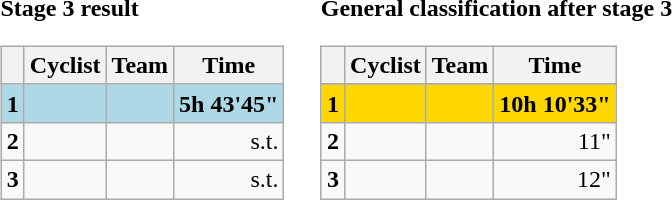<table>
<tr>
<td><strong>Stage 3 result</strong><br><table class="wikitable">
<tr>
<th></th>
<th>Cyclist</th>
<th>Team</th>
<th>Time</th>
</tr>
<tr bgcolor=lightblue>
<td><strong>1</strong></td>
<td><strong></strong></td>
<td><strong></strong></td>
<td align=right><strong>5h 43'45"</strong></td>
</tr>
<tr>
<td><strong>2</strong></td>
<td></td>
<td></td>
<td align=right>s.t.</td>
</tr>
<tr>
<td><strong>3</strong></td>
<td></td>
<td></td>
<td align=right>s.t.</td>
</tr>
</table>
</td>
<td></td>
<td><strong>General classification after stage 3</strong><br><table class="wikitable">
<tr>
<th></th>
<th>Cyclist</th>
<th>Team</th>
<th>Time</th>
</tr>
<tr>
</tr>
<tr bgcolor=gold>
<td><strong>1</strong></td>
<td><strong></strong></td>
<td><strong></strong></td>
<td align=right><strong>10h 10'33"</strong></td>
</tr>
<tr>
<td><strong>2</strong></td>
<td></td>
<td></td>
<td align=right>11"</td>
</tr>
<tr>
<td><strong>3</strong></td>
<td></td>
<td></td>
<td align=right>12"</td>
</tr>
</table>
</td>
</tr>
</table>
